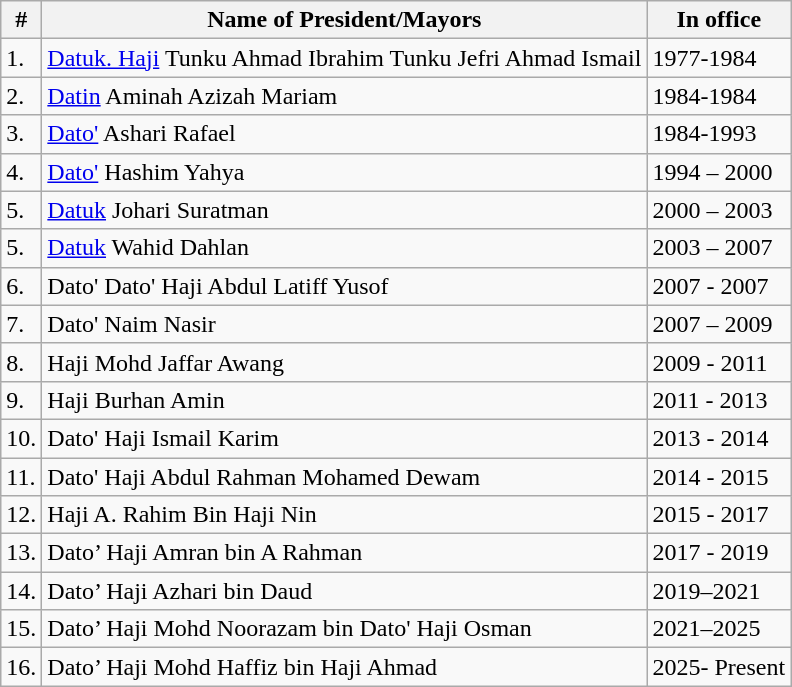<table class="wikitable">
<tr>
<th>#</th>
<th>Name of President/Mayors</th>
<th>In office</th>
</tr>
<tr>
<td>1.</td>
<td><a href='#'>Datuk. Haji</a> Tunku Ahmad Ibrahim Tunku Jefri Ahmad Ismail</td>
<td>1977-1984</td>
</tr>
<tr>
<td>2.</td>
<td><a href='#'>Datin</a> Aminah Azizah Mariam</td>
<td>1984-1984</td>
</tr>
<tr>
<td>3.</td>
<td><a href='#'>Dato'</a> Ashari Rafael</td>
<td>1984-1993</td>
</tr>
<tr>
<td>4.</td>
<td><a href='#'>Dato'</a> Hashim Yahya</td>
<td>1994 – 2000</td>
</tr>
<tr>
<td>5.</td>
<td><a href='#'>Datuk</a> Johari Suratman</td>
<td>2000 – 2003 </td>
</tr>
<tr>
<td>5.</td>
<td><a href='#'>Datuk</a> Wahid Dahlan</td>
<td>2003 – 2007 </td>
</tr>
<tr>
<td>6.</td>
<td>Dato' Dato' Haji Abdul Latiff Yusof</td>
<td>2007 - 2007</td>
</tr>
<tr>
<td>7.</td>
<td>Dato' Naim Nasir</td>
<td>2007 – 2009</td>
</tr>
<tr>
<td>8.</td>
<td>Haji Mohd Jaffar Awang</td>
<td>2009 - 2011</td>
</tr>
<tr>
<td>9.</td>
<td>Haji Burhan Amin</td>
<td>2011 - 2013</td>
</tr>
<tr>
<td>10.</td>
<td>Dato' Haji Ismail Karim</td>
<td>2013 - 2014</td>
</tr>
<tr>
<td>11.</td>
<td>Dato' Haji Abdul Rahman Mohamed Dewam</td>
<td>2014 - 2015</td>
</tr>
<tr>
<td>12.</td>
<td>Haji A. Rahim Bin Haji Nin</td>
<td>2015 - 2017</td>
</tr>
<tr>
<td>13.</td>
<td>Dato’ Haji Amran bin A Rahman</td>
<td>2017 - 2019</td>
</tr>
<tr>
<td>14.</td>
<td>Dato’ Haji Azhari bin Daud</td>
<td>2019–2021</td>
</tr>
<tr>
<td>15.</td>
<td>Dato’ Haji Mohd Noorazam bin Dato' Haji Osman</td>
<td>2021–2025</td>
</tr>
<tr>
<td>16.</td>
<td>Dato’ Haji Mohd Haffiz bin Haji Ahmad</td>
<td>2025- Present</td>
</tr>
</table>
